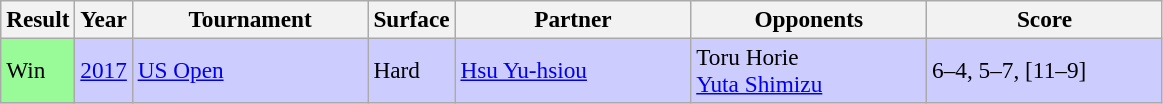<table class="wikitable" style=font-size:97%>
<tr>
<th>Result</th>
<th>Year</th>
<th width=150>Tournament</th>
<th>Surface</th>
<th width=150>Partner</th>
<th width=150>Opponents</th>
<th width=150>Score</th>
</tr>
<tr style="background:#ccccff;">
<td bgcolor=98fb98>Win</td>
<td><a href='#'>2017</a></td>
<td><a href='#'>US Open</a></td>
<td>Hard</td>
<td> <a href='#'>Hsu Yu-hsiou</a></td>
<td> Toru Horie <br>  <a href='#'>Yuta Shimizu</a></td>
<td>6–4, 5–7, [11–9]</td>
</tr>
</table>
